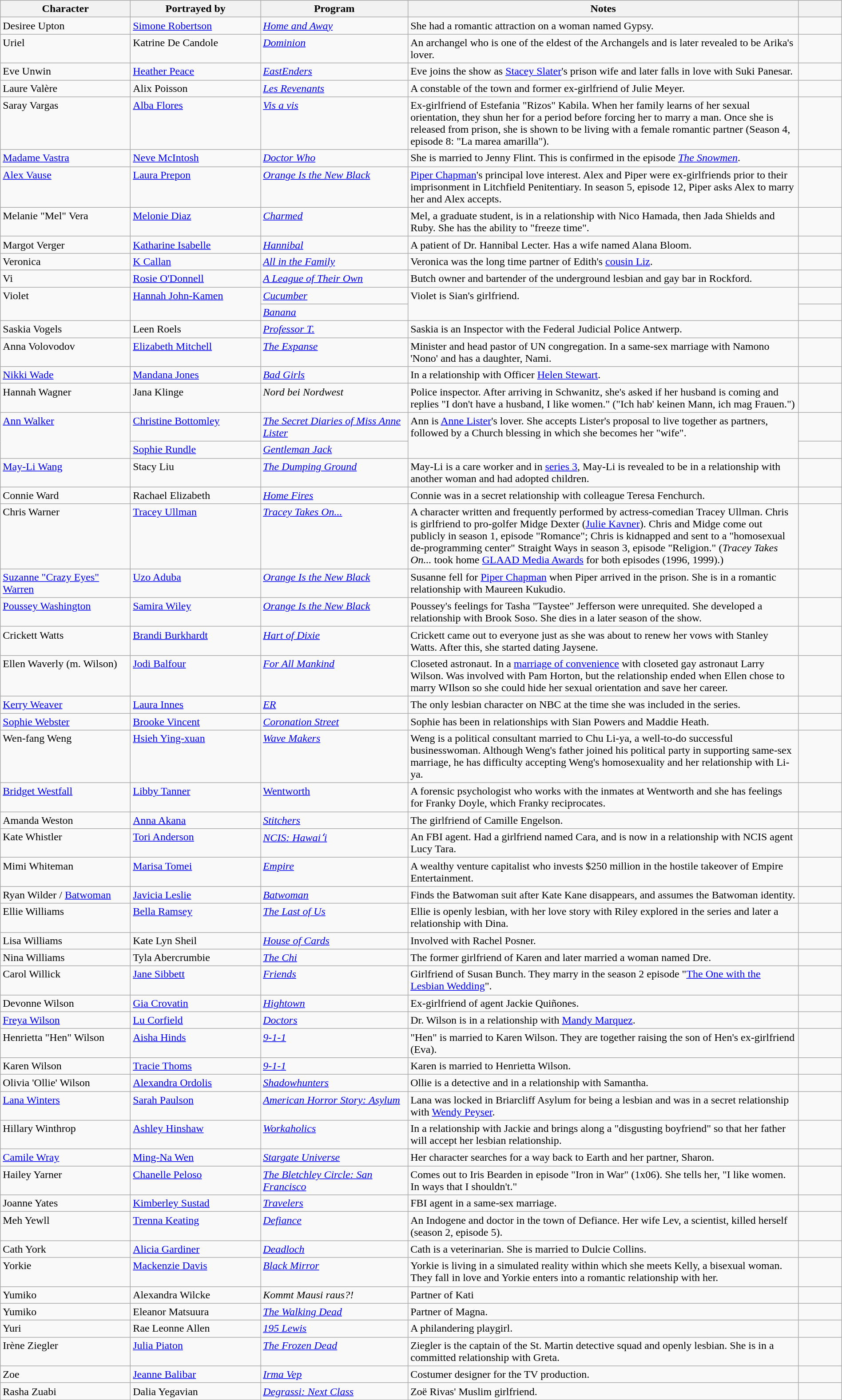<table class="wikitable sortable" style="width:100%">
<tr>
<th style="width:15%;">Character</th>
<th style="width:15%;">Portrayed by</th>
<th style="width:17%;">Program</th>
<th style="width:45%;">Notes</th>
<th style="width:5%;" class="unsortable"></th>
</tr>
<tr valign="top">
<td>Desiree Upton</td>
<td><a href='#'>Simone Robertson</a></td>
<td><em><a href='#'>Home and Away</a></em></td>
<td>She had a romantic attraction on a woman named Gypsy.</td>
<td></td>
</tr>
<tr valign="top">
<td>Uriel</td>
<td>Katrine De Candole</td>
<td><em><a href='#'>Dominion</a></em></td>
<td>An archangel who is one of the eldest of the Archangels and is later revealed to be Arika's lover.</td>
<td></td>
</tr>
<tr valign="top">
<td>Eve Unwin</td>
<td><a href='#'>Heather Peace</a></td>
<td><em><a href='#'>EastEnders</a></em></td>
<td>Eve joins the show as <a href='#'>Stacey Slater</a>'s prison wife and later falls in love with Suki Panesar.</td>
<td></td>
</tr>
<tr valign="top">
<td>Laure Valère</td>
<td>Alix Poisson</td>
<td><em><a href='#'>Les Revenants</a></em></td>
<td>A constable of the town and former ex-girlfriend of Julie Meyer.</td>
<td></td>
</tr>
<tr valign="top">
<td>Saray Vargas</td>
<td><a href='#'>Alba Flores</a></td>
<td><em><a href='#'>Vis a vis</a></em></td>
<td>Ex-girlfriend of Estefania "Rizos" Kabila. When her family learns of her sexual orientation, they shun her for a period before forcing her to marry a man. Once she is released from prison, she is shown to be living with a female romantic partner (Season 4, episode 8: "La marea amarilla").</td>
<td></td>
</tr>
<tr valign="top">
<td><a href='#'>Madame Vastra</a></td>
<td><a href='#'>Neve McIntosh</a></td>
<td><em><a href='#'>Doctor Who</a></em></td>
<td>She is married to Jenny Flint. This is confirmed in the episode <em><a href='#'>The Snowmen</a></em>.</td>
<td></td>
</tr>
<tr valign="top">
<td><a href='#'>Alex Vause</a></td>
<td><a href='#'>Laura Prepon</a></td>
<td><em><a href='#'>Orange Is the New Black</a></em></td>
<td><a href='#'>Piper Chapman</a>'s principal love interest. Alex and Piper were ex-girlfriends prior to their imprisonment in Litchfield Penitentiary. In season 5, episode 12, Piper asks Alex to marry her and Alex accepts.</td>
<td></td>
</tr>
<tr valign="top">
<td>Melanie "Mel" Vera</td>
<td><a href='#'>Melonie Diaz</a></td>
<td><em><a href='#'>Charmed</a></em></td>
<td>Mel, a graduate student, is in a relationship with Nico Hamada, then Jada Shields and Ruby. She has the ability to "freeze time".</td>
<td></td>
</tr>
<tr valign="top">
<td>Margot Verger</td>
<td><a href='#'>Katharine Isabelle</a></td>
<td><em><a href='#'>Hannibal</a></em></td>
<td>A patient of Dr. Hannibal Lecter. Has a wife named Alana Bloom.</td>
<td></td>
</tr>
<tr valign="top">
<td>Veronica</td>
<td><a href='#'>K Callan</a></td>
<td><em><a href='#'>All in the Family</a></em></td>
<td>Veronica was the long time partner of Edith's <a href='#'>cousin Liz</a>.</td>
<td></td>
</tr>
<tr valign="top">
<td>Vi</td>
<td><a href='#'>Rosie O'Donnell</a></td>
<td><em><a href='#'>A League of Their Own</a></em></td>
<td>Butch owner and bartender of the underground lesbian and gay bar in Rockford.</td>
<td></td>
</tr>
<tr valign="top">
<td rowspan="2">Violet</td>
<td rowspan="2"><a href='#'>Hannah John-Kamen</a></td>
<td><em><a href='#'>Cucumber</a></em></td>
<td rowspan="2">Violet is Sian's girlfriend.</td>
<td></td>
</tr>
<tr valign="top">
<td><em><a href='#'>Banana</a></em></td>
</tr>
<tr valign="top">
<td>Saskia Vogels</td>
<td>Leen Roels</td>
<td><em><a href='#'>Professor T.</a></em></td>
<td>Saskia is an Inspector with the Federal Judicial Police Antwerp.</td>
<td></td>
</tr>
<tr valign="top">
<td>Anna Volovodov</td>
<td><a href='#'>Elizabeth Mitchell</a></td>
<td><em><a href='#'>The Expanse</a></em></td>
<td>Minister and head pastor of UN congregation. In a same-sex marriage with Namono 'Nono' and has a daughter, Nami.</td>
<td></td>
</tr>
<tr valign="top">
<td><a href='#'>Nikki Wade</a></td>
<td><a href='#'>Mandana Jones</a></td>
<td><a href='#'><em>Bad Girls</em></a></td>
<td>In a relationship with Officer <a href='#'>Helen Stewart</a>.</td>
<td></td>
</tr>
<tr valign="top">
<td>Hannah Wagner</td>
<td>Jana Klinge</td>
<td><em>Nord bei Nordwest</em></td>
<td>Police inspector. After arriving in Schwanitz, she's asked if her husband is coming and replies "I don't have a husband, I like women." ("Ich hab' keinen Mann, ich mag Frauen.")</td>
<td></td>
</tr>
<tr valign="top">
<td rowspan="2"><a href='#'>Ann Walker</a></td>
<td><a href='#'>Christine Bottomley</a></td>
<td><em><a href='#'>The Secret Diaries of Miss Anne Lister</a></em></td>
<td rowspan="2">Ann is <a href='#'>Anne Lister</a>'s lover. She accepts Lister's proposal to live together as partners, followed by a Church blessing in which she becomes her "wife".</td>
<td></td>
</tr>
<tr valign="top">
<td><a href='#'>Sophie Rundle</a></td>
<td><em><a href='#'>Gentleman Jack</a></em></td>
</tr>
<tr valign="top">
<td><a href='#'>May-Li Wang</a></td>
<td>Stacy Liu</td>
<td><em><a href='#'>The Dumping Ground</a></em></td>
<td>May-Li is a care worker and in <a href='#'>series 3</a>, May-Li is revealed to be in a relationship with another woman and had adopted children.</td>
<td></td>
</tr>
<tr valign="top">
<td>Connie Ward</td>
<td>Rachael Elizabeth</td>
<td><em><a href='#'>Home Fires</a></em></td>
<td>Connie was in a secret relationship with colleague Teresa Fenchurch.</td>
<td></td>
</tr>
<tr valign="top">
<td>Chris Warner</td>
<td><a href='#'>Tracey Ullman</a></td>
<td><em><a href='#'>Tracey Takes On...</a></em></td>
<td>A character written and frequently performed by actress-comedian Tracey Ullman. Chris is girlfriend to pro-golfer Midge Dexter (<a href='#'>Julie Kavner</a>). Chris and Midge come out publicly in season 1, episode "Romance"; Chris is kidnapped and sent to a "homosexual de-programming center" Straight Ways in season 3, episode "Religion."  (<em>Tracey Takes On...</em> took home <a href='#'>GLAAD Media Awards</a> for both episodes (1996, 1999).)</td>
<td></td>
</tr>
<tr valign="top">
<td><a href='#'>Suzanne "Crazy Eyes" Warren</a></td>
<td><a href='#'>Uzo Aduba</a></td>
<td><em><a href='#'>Orange Is the New Black</a></em></td>
<td>Susanne fell for <a href='#'>Piper Chapman</a> when Piper arrived in the prison. She is in a romantic relationship with Maureen Kukudio.</td>
<td></td>
</tr>
<tr valign="top">
<td><a href='#'>Poussey Washington</a></td>
<td><a href='#'>Samira Wiley</a></td>
<td><em><a href='#'>Orange Is the New Black</a></em></td>
<td>Poussey's feelings for Tasha "Taystee" Jefferson were unrequited. She developed a relationship with Brook Soso. She dies in a later season of the show.</td>
<td></td>
</tr>
<tr valign="top">
<td>Crickett Watts</td>
<td><a href='#'>Brandi Burkhardt</a></td>
<td><em><a href='#'>Hart of Dixie</a></em></td>
<td>Crickett came out to everyone just as she was about to renew her vows with Stanley Watts.  After this, she started dating Jaysene.</td>
<td></td>
</tr>
<tr valign="top">
<td>Ellen Waverly (m. Wilson)</td>
<td><a href='#'>Jodi Balfour</a></td>
<td><em><a href='#'>For All Mankind</a></em></td>
<td>Closeted astronaut. In a <a href='#'>marriage of convenience</a> with closeted gay astronaut Larry Wilson. Was involved with Pam Horton, but the relationship ended when Ellen chose to marry WIlson so she could hide her sexual orientation and save her career.</td>
<td></td>
</tr>
<tr valign="top">
<td><a href='#'>Kerry Weaver</a></td>
<td><a href='#'>Laura Innes</a></td>
<td><em><a href='#'>ER</a></em></td>
<td>The only lesbian character on NBC at the time she was included in the series.</td>
<td></td>
</tr>
<tr valign="top">
<td><a href='#'>Sophie Webster</a></td>
<td><a href='#'>Brooke Vincent</a></td>
<td><em><a href='#'>Coronation Street</a></em></td>
<td>Sophie has been in relationships with Sian Powers and Maddie Heath.</td>
<td></td>
</tr>
<tr valign="top">
<td>Wen-fang Weng</td>
<td><a href='#'>Hsieh Ying-xuan</a></td>
<td><em><a href='#'>Wave Makers</a></em></td>
<td>Weng is a political consultant married to Chu Li-ya, a well-to-do successful businesswoman. Although Weng's father joined his political party in supporting same-sex marriage, he has difficulty accepting Weng's homosexuality and her relationship with Li-ya.</td>
<td></td>
</tr>
<tr valign="top">
<td><a href='#'>Bridget Westfall</a></td>
<td><a href='#'>Libby Tanner</a></td>
<td><a href='#'>Wentworth</a></td>
<td>A forensic psychologist who works with the inmates at Wentworth and she has feelings for Franky Doyle, which Franky reciprocates.</td>
<td></td>
</tr>
<tr valign="top">
<td>Amanda Weston</td>
<td><a href='#'>Anna Akana</a></td>
<td><em><a href='#'>Stitchers</a></em></td>
<td>The girlfriend of Camille Engelson.</td>
<td></td>
</tr>
<tr valign="top">
<td>Kate Whistler</td>
<td><a href='#'>Tori Anderson</a></td>
<td><em><a href='#'>NCIS: Hawaiʻi</a></em></td>
<td>An FBI agent. Had a girlfriend named Cara, and is now in a relationship with NCIS agent Lucy Tara.</td>
<td></td>
</tr>
<tr valign="top">
<td>Mimi Whiteman</td>
<td><a href='#'>Marisa Tomei</a></td>
<td><em><a href='#'>Empire</a></em></td>
<td>A wealthy venture capitalist who invests $250 million in the hostile takeover of Empire Entertainment.</td>
<td></td>
</tr>
<tr valign="top">
<td>Ryan Wilder / <a href='#'>Batwoman</a></td>
<td><a href='#'>Javicia Leslie</a></td>
<td><em><a href='#'>Batwoman</a></em></td>
<td>Finds the Batwoman suit after Kate Kane disappears, and assumes the Batwoman identity.</td>
<td></td>
</tr>
<tr valign="top">
<td>Ellie Williams</td>
<td><a href='#'>Bella Ramsey</a></td>
<td><em><a href='#'>The Last of Us</a></em></td>
<td>Ellie is openly lesbian, with her love story with Riley explored in the series and later a relationship with Dina.</td>
<td></td>
</tr>
<tr valign="top">
<td>Lisa Williams</td>
<td>Kate Lyn Sheil</td>
<td><em><a href='#'>House of Cards</a></em></td>
<td>Involved with Rachel Posner.</td>
<td></td>
</tr>
<tr valign="top">
<td>Nina Williams</td>
<td>Tyla Abercrumbie</td>
<td><em><a href='#'>The Chi</a></em></td>
<td>The former girlfriend of Karen and later married a woman named Dre.</td>
<td></td>
</tr>
<tr valign="top">
<td>Carol Willick</td>
<td><a href='#'>Jane Sibbett</a></td>
<td><em><a href='#'>Friends</a></em></td>
<td>Girlfriend of Susan Bunch. They marry in the season 2 episode "<a href='#'>The One with the Lesbian Wedding</a>".</td>
<td></td>
</tr>
<tr valign="top">
<td>Devonne Wilson</td>
<td><a href='#'>Gia Crovatin</a></td>
<td><em><a href='#'>Hightown</a></em></td>
<td>Ex-girlfriend of agent Jackie Quiñones.</td>
<td></td>
</tr>
<tr valign="top">
<td><a href='#'>Freya Wilson</a></td>
<td><a href='#'>Lu Corfield</a></td>
<td><em><a href='#'>Doctors</a></em></td>
<td>Dr. Wilson is in a relationship with <a href='#'>Mandy Marquez</a>.</td>
<td></td>
</tr>
<tr valign="top">
<td>Henrietta "Hen" Wilson</td>
<td><a href='#'>Aisha Hinds</a></td>
<td><em><a href='#'>9-1-1</a></em></td>
<td>"Hen" is married to Karen Wilson. They are together raising the son of Hen's ex-girlfriend (Eva).</td>
<td></td>
</tr>
<tr valign="top">
<td>Karen Wilson</td>
<td><a href='#'>Tracie Thoms</a></td>
<td><em><a href='#'>9-1-1</a></em></td>
<td>Karen is married to Henrietta Wilson.</td>
<td></td>
</tr>
<tr valign="top">
<td>Olivia 'Ollie' Wilson</td>
<td><a href='#'>Alexandra Ordolis</a></td>
<td><em><a href='#'>Shadowhunters</a></em></td>
<td>Ollie is a detective and in a relationship with Samantha.</td>
<td></td>
</tr>
<tr valign="top">
<td><a href='#'>Lana Winters</a></td>
<td><a href='#'>Sarah Paulson</a></td>
<td><em><a href='#'>American Horror Story: Asylum</a></em></td>
<td>Lana was locked in Briarcliff Asylum for being a lesbian and was in a secret relationship with <a href='#'>Wendy Peyser</a>.</td>
<td></td>
</tr>
<tr valign="top">
<td>Hillary Winthrop</td>
<td><a href='#'>Ashley Hinshaw</a></td>
<td><em><a href='#'>Workaholics</a></em></td>
<td>In a relationship with Jackie and brings along a "disgusting boyfriend" so that her father will accept her lesbian relationship.</td>
<td></td>
</tr>
<tr valign="top">
<td><a href='#'>Camile Wray</a></td>
<td><a href='#'>Ming-Na Wen</a></td>
<td><em><a href='#'>Stargate Universe</a></em></td>
<td>Her character searches for a way back to Earth and her partner, Sharon.</td>
<td></td>
</tr>
<tr valign="top">
<td>Hailey Yarner</td>
<td><a href='#'>Chanelle Peloso</a></td>
<td><em><a href='#'>The Bletchley Circle: San Francisco</a></em></td>
<td>Comes out to Iris Bearden in episode "Iron in War" (1x06). She tells her, "I like women. In ways that I shouldn't."</td>
<td></td>
</tr>
<tr valign="top">
<td>Joanne Yates</td>
<td><a href='#'>Kimberley Sustad</a></td>
<td><em><a href='#'>Travelers</a></em></td>
<td>FBI agent in a same-sex marriage.</td>
<td></td>
</tr>
<tr valign="top">
<td>Meh Yewll</td>
<td><a href='#'>Trenna Keating</a></td>
<td><em><a href='#'>Defiance</a></em></td>
<td>An Indogene and doctor in the town of Defiance. Her wife Lev, a scientist, killed herself (season 2, episode 5).</td>
<td></td>
</tr>
<tr valign="top">
<td>Cath York</td>
<td><a href='#'>Alicia Gardiner</a></td>
<td><em><a href='#'>Deadloch</a></em></td>
<td>Cath is a veterinarian. She is married to Dulcie Collins.</td>
<td></td>
</tr>
<tr valign="top">
<td>Yorkie</td>
<td><a href='#'>Mackenzie Davis</a></td>
<td><em><a href='#'>Black Mirror</a></em></td>
<td>Yorkie is living in a simulated reality within which she meets Kelly, a bisexual woman. They fall in love and Yorkie enters into a romantic relationship with her.</td>
<td></td>
</tr>
<tr valign="top">
<td>Yumiko</td>
<td>Alexandra Wilcke</td>
<td><em>Kommt Mausi raus?!</em></td>
<td>Partner of Kati</td>
<td></td>
</tr>
<tr valign="top">
<td>Yumiko</td>
<td>Eleanor Matsuura</td>
<td><em><a href='#'>The Walking Dead</a></em></td>
<td>Partner of Magna.</td>
<td></td>
</tr>
<tr valign="top">
<td>Yuri</td>
<td>Rae Leonne Allen</td>
<td><em><a href='#'>195 Lewis</a></em></td>
<td>A philandering playgirl.</td>
<td></td>
</tr>
<tr valign="top">
<td>Irène Ziegler</td>
<td><a href='#'>Julia Piaton</a></td>
<td><em><a href='#'>The Frozen Dead</a></em></td>
<td>Ziegler is the captain of the St. Martin detective squad and openly lesbian.  She is in a committed relationship with Greta.</td>
<td></td>
</tr>
<tr valign="top">
<td>Zoe</td>
<td><a href='#'>Jeanne Balibar</a></td>
<td><em><a href='#'>Irma Vep</a></em></td>
<td>Costumer designer for the TV production.</td>
<td></td>
</tr>
<tr valign="top">
<td>Rasha Zuabi</td>
<td>Dalia Yegavian</td>
<td><em><a href='#'>Degrassi: Next Class</a></em></td>
<td>Zoë Rivas' Muslim girlfriend.</td>
<td></td>
</tr>
<tr valign="top">
</tr>
</table>
